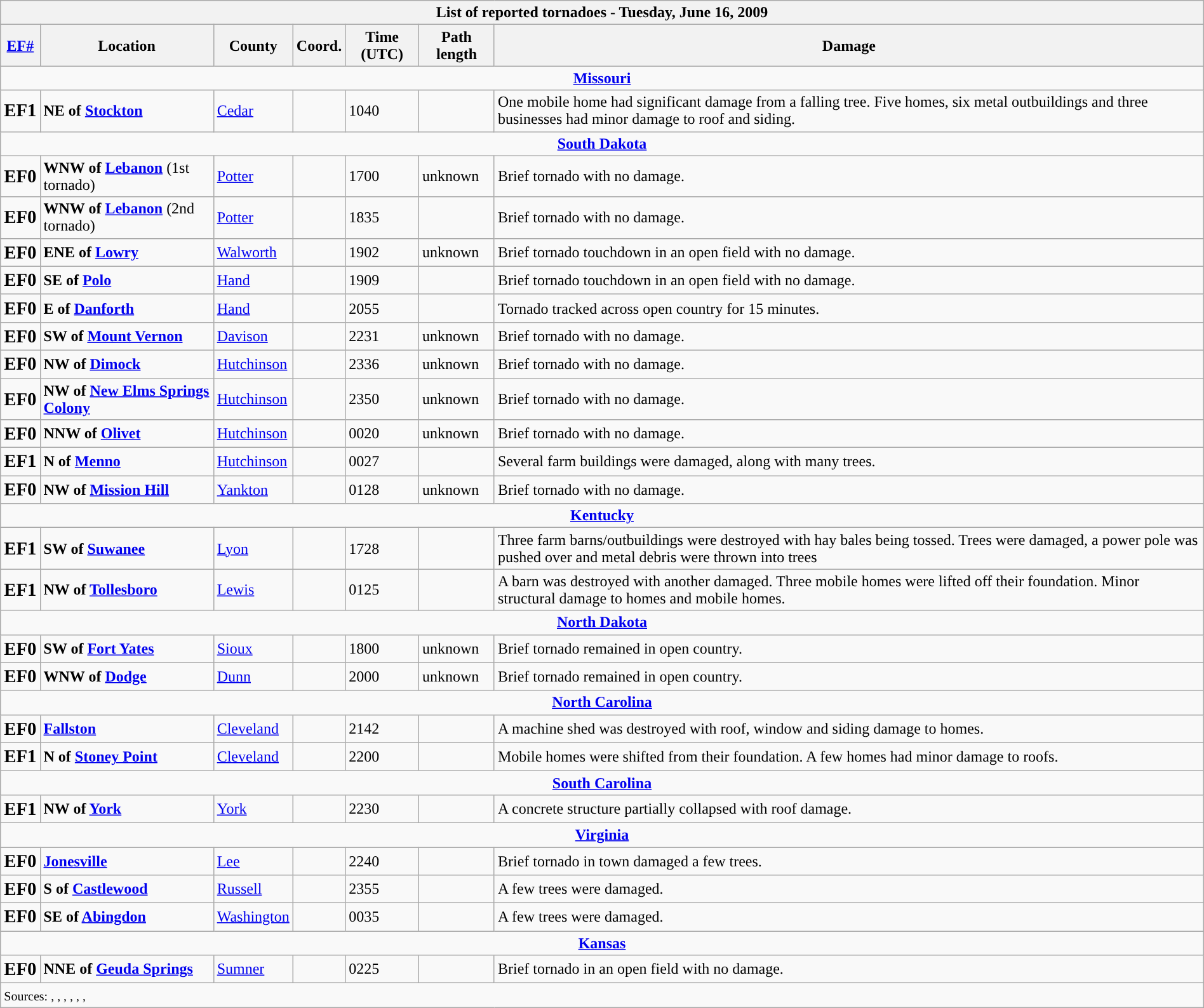<table class="wikitable collapsible" width="100%">
<tr>
<th colspan="7">List of reported tornadoes - Tuesday, June 16, 2009</th>
</tr>
<tr>
<th><a href='#'>EF#</a></th>
<th>Location</th>
<th>County</th>
<th>Coord.</th>
<th>Time (UTC)</th>
<th>Path length</th>
<th>Damage</th>
</tr>
<tr>
<td colspan="7" align=center><strong><a href='#'>Missouri</a></strong></td>
</tr>
<tr>
<td><big><strong>EF1</strong></big></td>
<td><strong>NE of <a href='#'>Stockton</a></strong></td>
<td><a href='#'>Cedar</a></td>
<td></td>
<td>1040</td>
<td></td>
<td>One mobile home had significant damage from a falling tree. Five homes, six metal outbuildings and three businesses had minor damage to roof and siding.</td>
</tr>
<tr>
<td colspan="7" align=center><strong><a href='#'>South Dakota</a></strong></td>
</tr>
<tr>
<td><big><strong>EF0</strong></big></td>
<td><strong>WNW of <a href='#'>Lebanon</a></strong> (1st tornado)</td>
<td><a href='#'>Potter</a></td>
<td></td>
<td>1700</td>
<td>unknown</td>
<td>Brief tornado with no damage.</td>
</tr>
<tr>
<td><big><strong>EF0</strong></big></td>
<td><strong>WNW of <a href='#'>Lebanon</a></strong> (2nd tornado)</td>
<td><a href='#'>Potter</a></td>
<td></td>
<td>1835</td>
<td></td>
<td>Brief tornado with no damage.</td>
</tr>
<tr>
<td><big><strong>EF0</strong></big></td>
<td><strong>ENE of <a href='#'>Lowry</a></strong></td>
<td><a href='#'>Walworth</a></td>
<td></td>
<td>1902</td>
<td>unknown</td>
<td>Brief tornado touchdown in an open field with no damage.</td>
</tr>
<tr>
<td><big><strong>EF0</strong></big></td>
<td><strong>SE of <a href='#'>Polo</a></strong></td>
<td><a href='#'>Hand</a></td>
<td></td>
<td>1909</td>
<td></td>
<td>Brief tornado touchdown in an open field with no damage.</td>
</tr>
<tr>
<td><big><strong>EF0</strong></big></td>
<td><strong>E of <a href='#'>Danforth</a></strong></td>
<td><a href='#'>Hand</a></td>
<td></td>
<td>2055</td>
<td></td>
<td>Tornado tracked across open country for 15 minutes.</td>
</tr>
<tr>
<td><big><strong>EF0</strong></big></td>
<td><strong>SW of <a href='#'>Mount Vernon</a></strong></td>
<td><a href='#'>Davison</a></td>
<td></td>
<td>2231</td>
<td>unknown</td>
<td>Brief tornado with no damage.</td>
</tr>
<tr>
<td><big><strong>EF0</strong></big></td>
<td><strong>NW of <a href='#'>Dimock</a></strong></td>
<td><a href='#'>Hutchinson</a></td>
<td></td>
<td>2336</td>
<td>unknown</td>
<td>Brief tornado with no damage.</td>
</tr>
<tr>
<td><big><strong>EF0</strong></big></td>
<td><strong>NW of <a href='#'>New Elms Springs Colony</a></strong></td>
<td><a href='#'>Hutchinson</a></td>
<td></td>
<td>2350</td>
<td>unknown</td>
<td>Brief tornado with no damage.</td>
</tr>
<tr>
<td><big><strong>EF0</strong></big></td>
<td><strong>NNW of <a href='#'>Olivet</a></strong></td>
<td><a href='#'>Hutchinson</a></td>
<td></td>
<td>0020</td>
<td>unknown</td>
<td>Brief tornado with no damage.</td>
</tr>
<tr>
<td><big><strong>EF1</strong></big></td>
<td><strong>N of <a href='#'>Menno</a></strong></td>
<td><a href='#'>Hutchinson</a></td>
<td></td>
<td>0027</td>
<td></td>
<td>Several farm buildings were damaged, along with many trees.</td>
</tr>
<tr>
<td><big><strong>EF0</strong></big></td>
<td><strong>NW of <a href='#'>Mission Hill</a></strong></td>
<td><a href='#'>Yankton</a></td>
<td></td>
<td>0128</td>
<td>unknown</td>
<td>Brief tornado with no damage.</td>
</tr>
<tr>
<td colspan="7" align=center><strong><a href='#'>Kentucky</a></strong></td>
</tr>
<tr>
<td><big><strong>EF1</strong></big></td>
<td><strong>SW of <a href='#'>Suwanee</a></strong></td>
<td><a href='#'>Lyon</a></td>
<td></td>
<td>1728</td>
<td></td>
<td>Three farm barns/outbuildings were destroyed with hay bales being tossed. Trees were damaged, a power pole was pushed over and metal debris were thrown into trees</td>
</tr>
<tr>
<td><big><strong>EF1</strong></big></td>
<td><strong>NW of <a href='#'>Tollesboro</a></strong></td>
<td><a href='#'>Lewis</a></td>
<td></td>
<td>0125</td>
<td></td>
<td>A barn was destroyed with another damaged. Three mobile homes were lifted off their foundation. Minor structural damage to homes and mobile homes.</td>
</tr>
<tr>
<td colspan="7" align=center><strong><a href='#'>North Dakota</a></strong></td>
</tr>
<tr>
<td><big><strong>EF0</strong></big></td>
<td><strong>SW of <a href='#'>Fort Yates</a></strong></td>
<td><a href='#'>Sioux</a></td>
<td></td>
<td>1800</td>
<td>unknown</td>
<td>Brief tornado remained in open country.</td>
</tr>
<tr>
<td><big><strong>EF0</strong></big></td>
<td><strong>WNW of <a href='#'>Dodge</a></strong></td>
<td><a href='#'>Dunn</a></td>
<td></td>
<td>2000</td>
<td>unknown</td>
<td>Brief tornado remained in open country.</td>
</tr>
<tr>
<td colspan="7" align=center><strong><a href='#'>North Carolina</a></strong></td>
</tr>
<tr>
<td><big><strong>EF0</strong></big></td>
<td><strong><a href='#'>Fallston</a></strong></td>
<td><a href='#'>Cleveland</a></td>
<td></td>
<td>2142</td>
<td></td>
<td>A machine shed was destroyed with roof, window and siding damage to homes.</td>
</tr>
<tr>
<td><big><strong>EF1</strong></big></td>
<td><strong>N of <a href='#'>Stoney Point</a></strong></td>
<td><a href='#'>Cleveland</a></td>
<td></td>
<td>2200</td>
<td></td>
<td>Mobile homes were shifted from their foundation. A few homes had minor damage to roofs.</td>
</tr>
<tr>
<td colspan="7" align=center><strong><a href='#'>South Carolina</a></strong></td>
</tr>
<tr>
<td><big><strong>EF1</strong></big></td>
<td><strong>NW of <a href='#'>York</a></strong></td>
<td><a href='#'>York</a></td>
<td></td>
<td>2230</td>
<td></td>
<td>A concrete structure partially collapsed with roof damage.</td>
</tr>
<tr>
<td colspan="7" align=center><strong><a href='#'>Virginia</a></strong></td>
</tr>
<tr>
<td><big><strong>EF0</strong></big></td>
<td><strong><a href='#'>Jonesville</a></strong></td>
<td><a href='#'>Lee</a></td>
<td></td>
<td>2240</td>
<td></td>
<td>Brief tornado in town damaged a few trees.</td>
</tr>
<tr>
<td><big><strong>EF0</strong></big></td>
<td><strong>S of <a href='#'>Castlewood</a></strong></td>
<td><a href='#'>Russell</a></td>
<td></td>
<td>2355</td>
<td></td>
<td>A few trees were damaged.</td>
</tr>
<tr>
<td><big><strong>EF0</strong></big></td>
<td><strong>SE of <a href='#'>Abingdon</a></strong></td>
<td><a href='#'>Washington</a></td>
<td></td>
<td>0035</td>
<td></td>
<td>A few trees were damaged.</td>
</tr>
<tr>
<td colspan="7" align=center><strong><a href='#'>Kansas</a></strong></td>
</tr>
<tr>
<td><big><strong>EF0</strong></big></td>
<td><strong>NNE of <a href='#'>Geuda Springs</a></strong></td>
<td><a href='#'>Sumner</a></td>
<td></td>
<td>0225</td>
<td></td>
<td>Brief tornado in an open field with no damage.</td>
</tr>
<tr>
<td colspan="7"><small>Sources: , , , , , , </small></td>
</tr>
</table>
